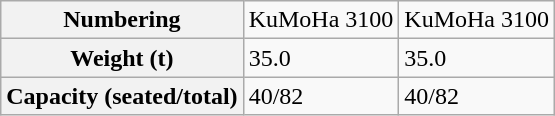<table class="wikitable">
<tr>
<th>Numbering</th>
<td>KuMoHa 3100</td>
<td>KuMoHa 3100</td>
</tr>
<tr>
<th>Weight (t)</th>
<td>35.0</td>
<td>35.0</td>
</tr>
<tr>
<th>Capacity (seated/total)</th>
<td>40/82</td>
<td>40/82</td>
</tr>
</table>
